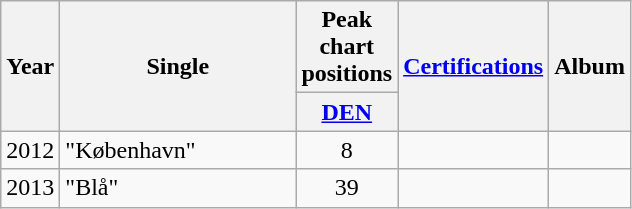<table class="wikitable">
<tr>
<th rowspan="2" align="center">Year</th>
<th rowspan="2" width="150" align="center">Single</th>
<th colspan="1" align="center">Peak chart positions</th>
<th rowspan="2" align="center"><a href='#'>Certifications</a></th>
<th rowspan="2" align="center">Album</th>
</tr>
<tr>
<th style="width:3em;font-size:100%"><a href='#'>DEN</a><br></th>
</tr>
<tr>
<td rowspan="1" align="center">2012</td>
<td>"København"</td>
<td align="center">8</td>
<td></td>
<td></td>
</tr>
<tr>
<td rowspan="1" align="center">2013</td>
<td>"Blå"</td>
<td align="center">39</td>
<td></td>
<td></td>
</tr>
</table>
